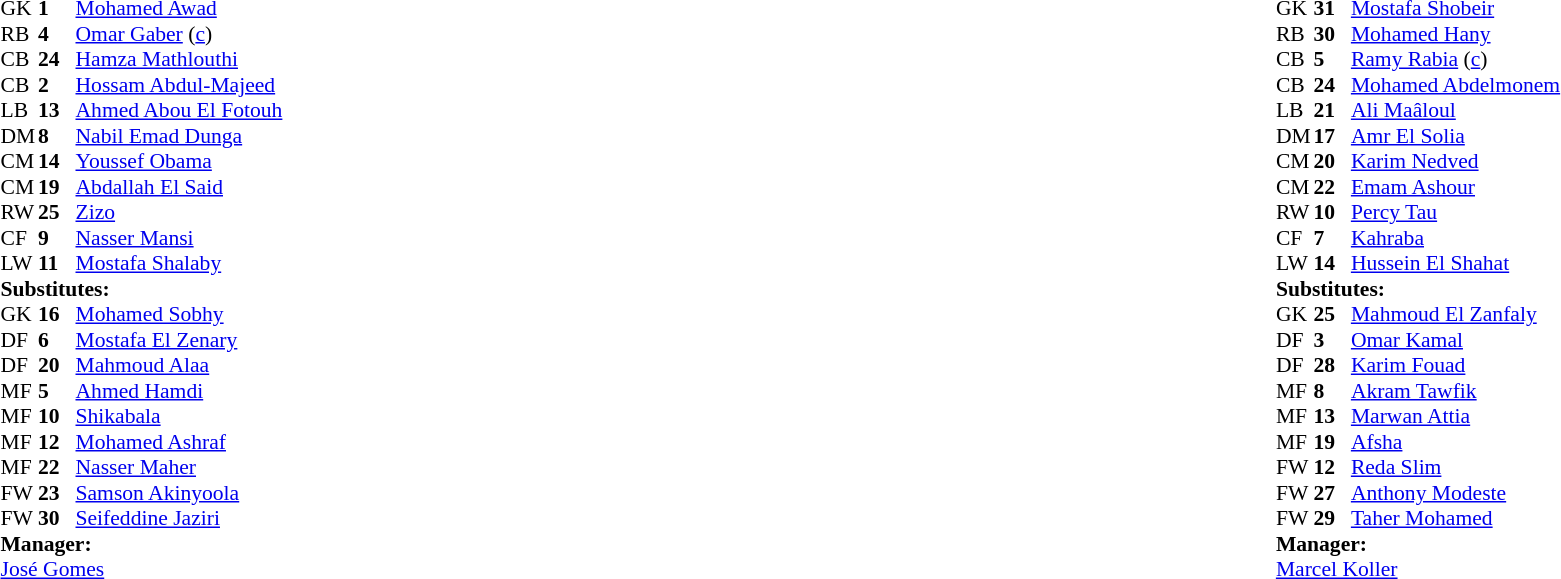<table width="100%">
<tr>
<td valign="top" width="40%"><br><table style="font-size:90%" cellspacing="0" cellpadding="0">
<tr>
<th width=25></th>
<th width=25></th>
</tr>
<tr>
<td>GK</td>
<td><strong>1</strong></td>
<td> <a href='#'>Mohamed Awad</a></td>
</tr>
<tr>
<td>RB</td>
<td><strong>4</strong></td>
<td> <a href='#'>Omar Gaber</a> (<a href='#'>c</a>)</td>
</tr>
<tr>
<td>CB</td>
<td><strong>24</strong></td>
<td> <a href='#'>Hamza Mathlouthi</a></td>
</tr>
<tr>
<td>CB</td>
<td><strong>2</strong></td>
<td> <a href='#'>Hossam Abdul-Majeed</a></td>
</tr>
<tr>
<td>LB</td>
<td><strong>13</strong></td>
<td> <a href='#'>Ahmed Abou El Fotouh</a></td>
</tr>
<tr>
<td>DM</td>
<td><strong>8</strong></td>
<td> <a href='#'>Nabil Emad Dunga</a></td>
<td></td>
</tr>
<tr>
<td>CM</td>
<td><strong>14</strong></td>
<td> <a href='#'>Youssef Obama</a></td>
<td></td>
<td></td>
</tr>
<tr>
<td>CM</td>
<td><strong>19</strong></td>
<td> <a href='#'>Abdallah El Said</a></td>
<td></td>
<td></td>
</tr>
<tr>
<td>RW</td>
<td><strong>25</strong></td>
<td> <a href='#'>Zizo</a></td>
<td></td>
<td></td>
</tr>
<tr>
<td>CF</td>
<td><strong>9</strong></td>
<td> <a href='#'>Nasser Mansi</a></td>
<td></td>
<td></td>
</tr>
<tr>
<td>LW</td>
<td><strong>11</strong></td>
<td> <a href='#'>Mostafa Shalaby</a></td>
<td></td>
</tr>
<tr>
<td colspan=3><strong>Substitutes:</strong></td>
</tr>
<tr>
<td>GK</td>
<td><strong>16</strong></td>
<td> <a href='#'>Mohamed Sobhy</a></td>
</tr>
<tr>
<td>DF</td>
<td><strong>6</strong></td>
<td> <a href='#'>Mostafa El Zenary</a></td>
</tr>
<tr>
<td>DF</td>
<td><strong>20</strong></td>
<td> <a href='#'>Mahmoud Alaa</a></td>
</tr>
<tr>
<td>MF</td>
<td><strong>5</strong></td>
<td> <a href='#'>Ahmed Hamdi</a></td>
</tr>
<tr>
<td>MF</td>
<td><strong>10</strong></td>
<td> <a href='#'>Shikabala</a></td>
<td></td>
<td></td>
</tr>
<tr>
<td>MF</td>
<td><strong>12</strong></td>
<td> <a href='#'>Mohamed Ashraf</a></td>
</tr>
<tr>
<td>MF</td>
<td><strong>22</strong></td>
<td> <a href='#'>Nasser Maher</a></td>
<td></td>
<td></td>
</tr>
<tr>
<td>FW</td>
<td><strong>23</strong></td>
<td> <a href='#'>Samson Akinyoola</a></td>
<td></td>
<td></td>
</tr>
<tr>
<td>FW</td>
<td><strong>30</strong></td>
<td> <a href='#'>Seifeddine Jaziri</a></td>
<td></td>
<td></td>
</tr>
<tr>
<td colspan=3><strong>Manager:</strong></td>
</tr>
<tr>
<td colspan=3> <a href='#'>José Gomes</a></td>
</tr>
</table>
</td>
<td valign="top"></td>
<td valign="top" width="50%"><br><table style="font-size:90%; margin:auto" cellspacing="0" cellpadding="0">
<tr>
<th width=25></th>
<th width=25></th>
</tr>
<tr>
<td>GK</td>
<td><strong>31</strong></td>
<td> <a href='#'>Mostafa Shobeir</a></td>
</tr>
<tr>
<td>RB</td>
<td><strong>30</strong></td>
<td> <a href='#'>Mohamed Hany</a></td>
</tr>
<tr>
<td>CB</td>
<td><strong>5</strong></td>
<td> <a href='#'>Ramy Rabia</a> (<a href='#'>c</a>)</td>
</tr>
<tr>
<td>CB</td>
<td><strong>24</strong></td>
<td> <a href='#'>Mohamed Abdelmonem</a></td>
</tr>
<tr>
<td>LB</td>
<td><strong>21</strong></td>
<td> <a href='#'>Ali Maâloul</a></td>
</tr>
<tr>
<td>DM</td>
<td><strong>17</strong></td>
<td> <a href='#'>Amr El Solia</a></td>
<td></td>
<td></td>
</tr>
<tr>
<td>CM</td>
<td><strong>20</strong></td>
<td> <a href='#'>Karim Nedved</a></td>
<td></td>
<td></td>
</tr>
<tr>
<td>CM</td>
<td><strong>22</strong></td>
<td> <a href='#'>Emam Ashour</a></td>
<td></td>
</tr>
<tr>
<td>RW</td>
<td><strong>10</strong></td>
<td> <a href='#'>Percy Tau</a></td>
<td></td>
<td></td>
</tr>
<tr>
<td>CF</td>
<td><strong>7</strong></td>
<td> <a href='#'>Kahraba</a></td>
<td></td>
<td></td>
</tr>
<tr>
<td>LW</td>
<td><strong>14</strong></td>
<td> <a href='#'>Hussein El Shahat</a></td>
<td></td>
<td></td>
</tr>
<tr>
<td colspan=3><strong>Substitutes:</strong></td>
</tr>
<tr>
<td>GK</td>
<td><strong>25</strong></td>
<td> <a href='#'>Mahmoud El Zanfaly</a></td>
</tr>
<tr>
<td>DF</td>
<td><strong>3</strong></td>
<td> <a href='#'>Omar Kamal</a></td>
<td></td>
<td></td>
</tr>
<tr>
<td>DF</td>
<td><strong>28</strong></td>
<td> <a href='#'>Karim Fouad</a></td>
</tr>
<tr>
<td>MF</td>
<td><strong>8</strong></td>
<td> <a href='#'>Akram Tawfik</a></td>
<td></td>
<td></td>
</tr>
<tr>
<td>MF</td>
<td><strong>13</strong></td>
<td> <a href='#'>Marwan Attia</a></td>
<td></td>
<td></td>
</tr>
<tr>
<td>MF</td>
<td><strong>19</strong></td>
<td> <a href='#'>Afsha</a></td>
<td></td>
<td></td>
<td></td>
</tr>
<tr>
<td>FW</td>
<td><strong>12</strong></td>
<td> <a href='#'>Reda Slim</a></td>
</tr>
<tr>
<td>FW</td>
<td><strong>27</strong></td>
<td> <a href='#'>Anthony Modeste</a></td>
<td></td>
<td></td>
</tr>
<tr>
<td>FW</td>
<td><strong>29</strong></td>
<td> <a href='#'>Taher Mohamed</a></td>
</tr>
<tr>
<td colspan=3><strong>Manager:</strong></td>
</tr>
<tr>
<td colspan=3> <a href='#'>Marcel Koller</a></td>
</tr>
</table>
</td>
</tr>
</table>
